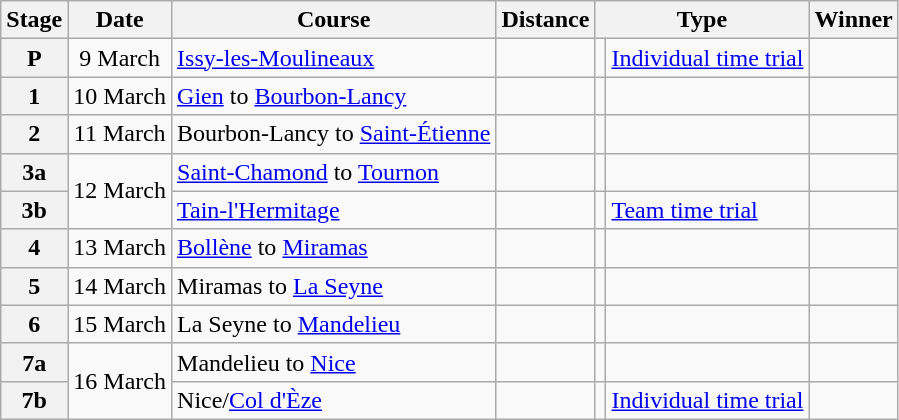<table class="wikitable">
<tr>
<th scope="col">Stage</th>
<th scope="col">Date</th>
<th scope="col">Course</th>
<th scope="col">Distance</th>
<th scope="col" colspan="2">Type</th>
<th scope=col>Winner</th>
</tr>
<tr>
<th scope="row" style="text-align:center;">P</th>
<td style="text-align:center;">9 March</td>
<td><a href='#'>Issy-les-Moulineaux</a></td>
<td style="text-align:center;"></td>
<td></td>
<td><a href='#'>Individual time trial</a></td>
<td></td>
</tr>
<tr>
<th scope="row" style="text-align:center;">1</th>
<td style="text-align:center;">10 March</td>
<td><a href='#'>Gien</a> to <a href='#'>Bourbon-Lancy</a></td>
<td style="text-align:center;"></td>
<td></td>
<td></td>
<td></td>
</tr>
<tr>
<th scope="row" style="text-align:center;">2</th>
<td style="text-align:center;">11 March</td>
<td>Bourbon-Lancy to <a href='#'>Saint-Étienne</a></td>
<td style="text-align:center;"></td>
<td></td>
<td></td>
<td></td>
</tr>
<tr>
<th scope="row" style="text-align:center;">3a</th>
<td style="text-align:center;" rowspan=2>12 March</td>
<td><a href='#'>Saint-Chamond</a> to <a href='#'>Tournon</a></td>
<td style="text-align:center;"></td>
<td></td>
<td></td>
<td></td>
</tr>
<tr>
<th scope="row" style="text-align:center;">3b</th>
<td><a href='#'>Tain-l'Hermitage</a></td>
<td style="text-align:center;"></td>
<td></td>
<td><a href='#'>Team time trial</a></td>
<td></td>
</tr>
<tr>
<th scope="row" style="text-align:center;">4</th>
<td style="text-align:center;">13 March</td>
<td><a href='#'>Bollène</a> to <a href='#'>Miramas</a></td>
<td style="text-align:center;"></td>
<td></td>
<td></td>
<td></td>
</tr>
<tr>
<th scope="row" style="text-align:center;">5</th>
<td style="text-align:center;">14 March</td>
<td>Miramas to <a href='#'>La Seyne</a></td>
<td style="text-align:center;"></td>
<td></td>
<td></td>
<td></td>
</tr>
<tr>
<th scope="row" style="text-align:center;">6</th>
<td style="text-align:center;">15 March</td>
<td>La Seyne to <a href='#'>Mandelieu</a></td>
<td style="text-align:center;"></td>
<td></td>
<td></td>
<td></td>
</tr>
<tr>
<th scope="row" style="text-align:center;">7a</th>
<td style="text-align:center;" rowspan=2>16 March</td>
<td>Mandelieu to <a href='#'>Nice</a></td>
<td style="text-align:center;"></td>
<td></td>
<td></td>
<td></td>
</tr>
<tr>
<th scope="row" style="text-align:center;">7b</th>
<td>Nice/<a href='#'>Col d'Èze</a></td>
<td style="text-align:center;"></td>
<td></td>
<td><a href='#'>Individual time trial</a></td>
<td></td>
</tr>
</table>
